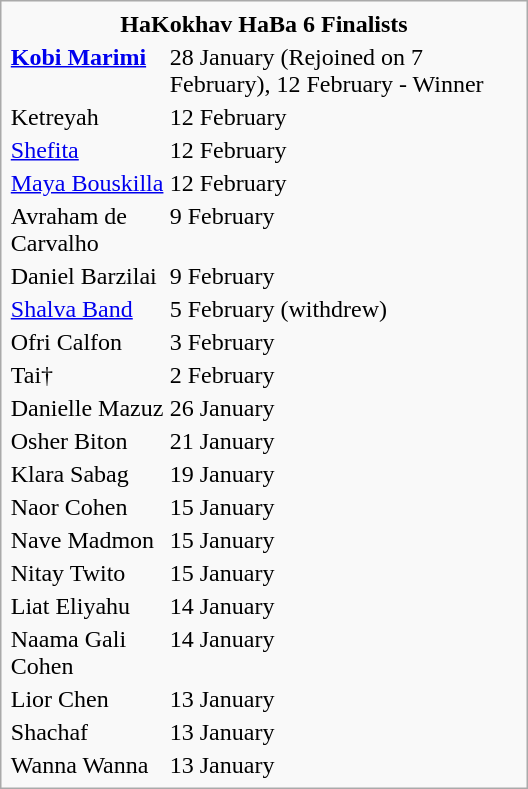<table class="infobox" style="width:22em">
<tr>
<th colspan=2 style="text-align:center">HaKokhav HaBa 6 Finalists<br></th>
</tr>
<tr>
<td><strong><a href='#'>Kobi Marimi</a></strong></td>
<td>28 January (Rejoined on 7 February), 12 February - Winner</td>
</tr>
<tr>
<td>Ketreyah</td>
<td>12 February</td>
</tr>
<tr>
<td><a href='#'>Shefita</a></td>
<td>12 February</td>
</tr>
<tr>
<td><a href='#'>Maya Bouskilla</a></td>
<td>12 February</td>
</tr>
<tr>
<td>Avraham de Carvalho</td>
<td>9 February</td>
</tr>
<tr>
<td>Daniel Barzilai</td>
<td>9 February</td>
</tr>
<tr>
<td><a href='#'>Shalva Band</a></td>
<td>5 February (withdrew)</td>
</tr>
<tr>
<td>Ofri Calfon</td>
<td>3 February</td>
</tr>
<tr>
<td>Tai†</td>
<td>2 February</td>
</tr>
<tr>
<td>Danielle Mazuz</td>
<td>26 January</td>
</tr>
<tr>
<td>Osher Biton</td>
<td>21 January</td>
</tr>
<tr>
<td>Klara Sabag</td>
<td>19 January</td>
</tr>
<tr>
<td>Naor Cohen</td>
<td>15 January</td>
</tr>
<tr>
<td>Nave Madmon</td>
<td>15 January</td>
</tr>
<tr>
<td>Nitay Twito</td>
<td>15 January</td>
</tr>
<tr>
<td>Liat Eliyahu</td>
<td>14 January</td>
</tr>
<tr>
<td>Naama Gali Cohen</td>
<td>14 January</td>
</tr>
<tr>
<td>Lior Chen</td>
<td>13 January</td>
</tr>
<tr>
<td>Shachaf</td>
<td>13 January</td>
</tr>
<tr>
<td>Wanna Wanna</td>
<td>13 January</td>
</tr>
</table>
